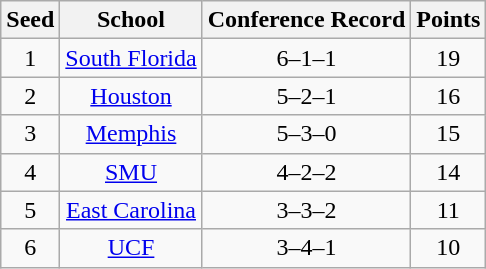<table class="wikitable" style="text-align:center">
<tr>
<th>Seed</th>
<th>School</th>
<th>Conference Record</th>
<th>Points</th>
</tr>
<tr>
<td>1</td>
<td><a href='#'>South Florida</a></td>
<td>6–1–1</td>
<td>19</td>
</tr>
<tr>
<td>2</td>
<td><a href='#'>Houston</a></td>
<td>5–2–1</td>
<td>16</td>
</tr>
<tr>
<td>3</td>
<td><a href='#'>Memphis</a></td>
<td>5–3–0</td>
<td>15</td>
</tr>
<tr>
<td>4</td>
<td><a href='#'>SMU</a></td>
<td>4–2–2</td>
<td>14</td>
</tr>
<tr>
<td>5</td>
<td><a href='#'>East Carolina</a></td>
<td>3–3–2</td>
<td>11</td>
</tr>
<tr>
<td>6</td>
<td><a href='#'>UCF</a></td>
<td>3–4–1</td>
<td>10</td>
</tr>
</table>
